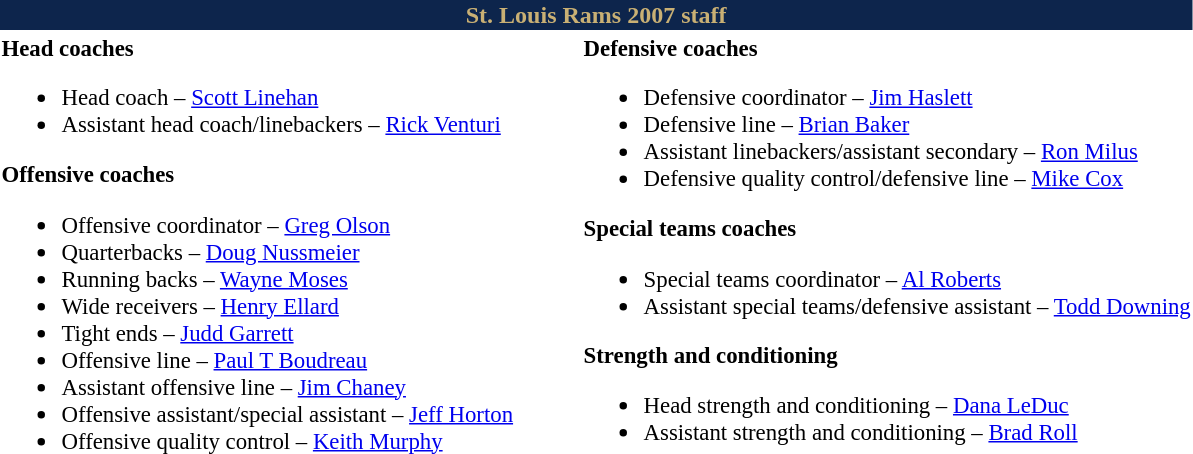<table class="toccolours" style="text-align: left;">
<tr>
<th colspan="7" style="background:#0d254c; color:#c9b074; text-align:center;">St. Louis Rams 2007 staff</th>
</tr>
<tr>
<td style="font-size:95%; vertical-align:top;"><strong>Head coaches</strong><br><ul><li>Head coach – <a href='#'>Scott Linehan</a></li><li>Assistant head coach/linebackers – <a href='#'>Rick Venturi</a></li></ul><strong>Offensive coaches</strong><ul><li>Offensive coordinator – <a href='#'>Greg Olson</a></li><li>Quarterbacks – <a href='#'>Doug Nussmeier</a></li><li>Running backs – <a href='#'>Wayne Moses</a></li><li>Wide receivers – <a href='#'>Henry Ellard</a></li><li>Tight ends – <a href='#'>Judd Garrett</a></li><li>Offensive line – <a href='#'>Paul T Boudreau</a></li><li>Assistant offensive line – <a href='#'>Jim Chaney</a></li><li>Offensive assistant/special assistant – <a href='#'>Jeff Horton</a></li><li>Offensive quality control – <a href='#'>Keith Murphy</a></li></ul></td>
<td width="35"> </td>
<td valign="top"></td>
<td style="font-size:95%; vertical-align:top;"><strong>Defensive coaches</strong><br><ul><li>Defensive coordinator – <a href='#'>Jim Haslett</a></li><li>Defensive line – <a href='#'>Brian Baker</a></li><li>Assistant linebackers/assistant secondary – <a href='#'>Ron Milus</a></li><li>Defensive quality control/defensive line – <a href='#'>Mike Cox</a></li></ul><strong>Special teams coaches</strong><ul><li>Special teams coordinator – <a href='#'>Al Roberts</a></li><li>Assistant special teams/defensive assistant – <a href='#'>Todd Downing</a></li></ul><strong>Strength and conditioning</strong><ul><li>Head strength and conditioning – <a href='#'>Dana LeDuc</a></li><li>Assistant strength and conditioning – <a href='#'>Brad Roll</a></li></ul></td>
</tr>
</table>
